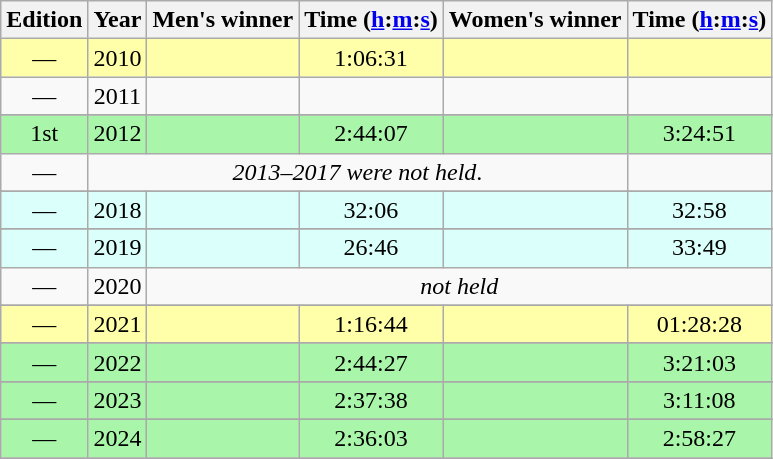<table class="wikitable" style="text-align:center">
<tr>
<th>Edition</th>
<th>Year</th>
<th>Men's winner</th>
<th>Time (<a href='#'>h</a>:<a href='#'>m</a>:<a href='#'>s</a>)</th>
<th>Women's winner</th>
<th>Time (<a href='#'>h</a>:<a href='#'>m</a>:<a href='#'>s</a>)</th>
</tr>
<tr bgcolor="#FFFFAA">
<td>—</td>
<td>2010</td>
<td align=left></td>
<td>1:06:31</td>
<td align=left></td>
<td></td>
</tr>
<tr>
<td>—</td>
<td>2011</td>
<td align=left></td>
<td></td>
<td align=left></td>
<td></td>
</tr>
<tr>
</tr>
<tr bgcolor="#A9F5A9">
<td>1st</td>
<td>2012</td>
<td align=left></td>
<td>2:44:07</td>
<td align=left></td>
<td>3:24:51</td>
</tr>
<tr>
<td>—</td>
<td colspan=4 align="center"><em>2013–2017 were not held</em>.</td>
<td></td>
</tr>
<tr>
</tr>
<tr bgcolor="#DBFFFA">
<td>—</td>
<td>2018</td>
<td align=left></td>
<td>32:06</td>
<td align=left></td>
<td>32:58</td>
</tr>
<tr>
</tr>
<tr bgcolor="#DBFFFA">
<td>—</td>
<td>2019</td>
<td align=left></td>
<td>26:46</td>
<td align=left></td>
<td>33:49</td>
</tr>
<tr>
<td>—</td>
<td>2020</td>
<td colspan=4 align="center"><em>not held</em></td>
</tr>
<tr>
</tr>
<tr bgcolor="#FFFFAA">
<td>—</td>
<td>2021</td>
<td align=left></td>
<td>1:16:44</td>
<td align=left></td>
<td>01:28:28</td>
</tr>
<tr>
</tr>
<tr bgcolor="#A9F5A9">
<td>—</td>
<td>2022</td>
<td align=left></td>
<td>2:44:27</td>
<td align=left></td>
<td>3:21:03</td>
</tr>
<tr>
</tr>
<tr bgcolor="#A9F5A9">
<td>—</td>
<td>2023</td>
<td align=left></td>
<td>2:37:38</td>
<td align=left></td>
<td>3:11:08</td>
</tr>
<tr>
</tr>
<tr bgcolor="#A9F5A9">
<td>—</td>
<td>2024</td>
<td align=left></td>
<td>2:36:03</td>
<td align=left></td>
<td>2:58:27</td>
</tr>
<tr>
</tr>
</table>
